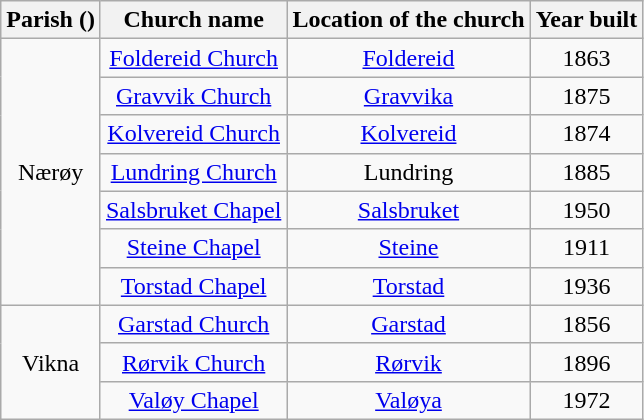<table class="wikitable" style="text-align:center">
<tr>
<th>Parish ()</th>
<th>Church name</th>
<th>Location of the church</th>
<th>Year built</th>
</tr>
<tr>
<td rowspan="7">Nærøy</td>
<td><a href='#'>Foldereid Church</a></td>
<td><a href='#'>Foldereid</a></td>
<td>1863</td>
</tr>
<tr>
<td><a href='#'>Gravvik Church</a></td>
<td><a href='#'>Gravvika</a></td>
<td>1875</td>
</tr>
<tr>
<td><a href='#'>Kolvereid Church</a></td>
<td><a href='#'>Kolvereid</a></td>
<td>1874</td>
</tr>
<tr>
<td><a href='#'>Lundring Church</a></td>
<td>Lundring</td>
<td>1885</td>
</tr>
<tr>
<td><a href='#'>Salsbruket Chapel</a></td>
<td><a href='#'>Salsbruket</a></td>
<td>1950</td>
</tr>
<tr>
<td><a href='#'>Steine Chapel</a></td>
<td><a href='#'>Steine</a></td>
<td>1911</td>
</tr>
<tr>
<td><a href='#'>Torstad Chapel</a></td>
<td><a href='#'>Torstad</a></td>
<td>1936</td>
</tr>
<tr>
<td rowspan="3">Vikna</td>
<td><a href='#'>Garstad Church</a></td>
<td><a href='#'>Garstad</a></td>
<td>1856</td>
</tr>
<tr>
<td><a href='#'>Rørvik Church</a></td>
<td><a href='#'>Rørvik</a></td>
<td>1896</td>
</tr>
<tr>
<td><a href='#'>Valøy Chapel</a></td>
<td><a href='#'>Valøya</a></td>
<td>1972</td>
</tr>
</table>
